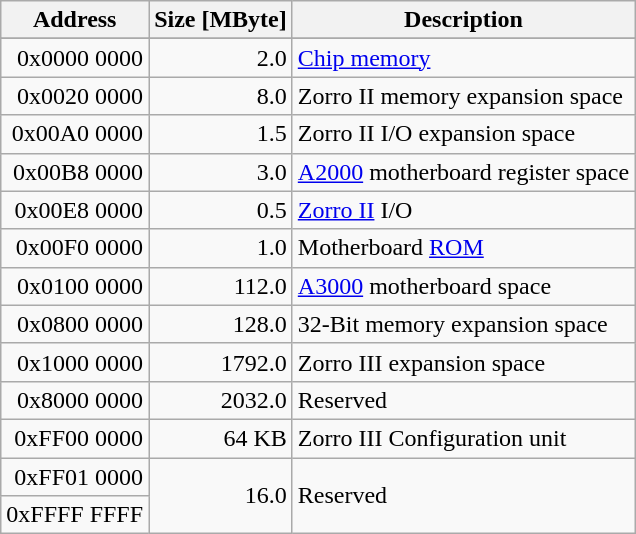<table class="wikitable">
<tr>
<th>Address</th>
<th>Size &#91;MByte&#93;</th>
<th>Description</th>
</tr>
<tr>
</tr>
<tr>
<td align="right">0x0000 0000</td>
<td align="right">2.0</td>
<td><a href='#'>Chip memory</a></td>
</tr>
<tr>
<td align="right">0x0020 0000</td>
<td align="right">8.0</td>
<td>Zorro II memory expansion space</td>
</tr>
<tr>
<td align="right">0x00A0 0000</td>
<td align="right">1.5</td>
<td>Zorro II I/O expansion space</td>
</tr>
<tr>
<td align="right">0x00B8 0000</td>
<td align="right">3.0</td>
<td><a href='#'>A2000</a> motherboard register space</td>
</tr>
<tr>
<td align="right">0x00E8 0000</td>
<td align="right">0.5</td>
<td><a href='#'>Zorro II</a> I/O</td>
</tr>
<tr>
<td align="right">0x00F0 0000</td>
<td align="right">1.0</td>
<td>Motherboard <a href='#'>ROM</a></td>
</tr>
<tr>
<td align="right">0x0100 0000</td>
<td align="right">112.0</td>
<td><a href='#'>A3000</a> motherboard space</td>
</tr>
<tr>
<td align="right">0x0800 0000</td>
<td align="right">128.0</td>
<td>32-Bit memory expansion space</td>
</tr>
<tr>
<td align="right">0x1000 0000</td>
<td align="right">1792.0</td>
<td>Zorro III expansion space </td>
</tr>
<tr>
<td align="right">0x8000 0000</td>
<td align="right">2032.0</td>
<td>Reserved</td>
</tr>
<tr>
<td align="right">0xFF00 0000</td>
<td align="right">64 KB</td>
<td>Zorro III Configuration unit</td>
</tr>
<tr>
<td align="right">0xFF01 0000</td>
<td align="right" rowspan="2">16.0</td>
<td rowspan="2">Reserved </td>
</tr>
<tr>
<td align="right">0xFFFF FFFF</td>
</tr>
</table>
